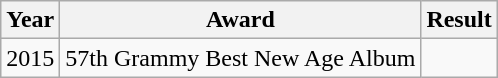<table class="wikitable">
<tr>
<th>Year</th>
<th>Award</th>
<th>Result</th>
</tr>
<tr>
<td>2015</td>
<td>57th Grammy Best New Age Album</td>
<td></td>
</tr>
</table>
